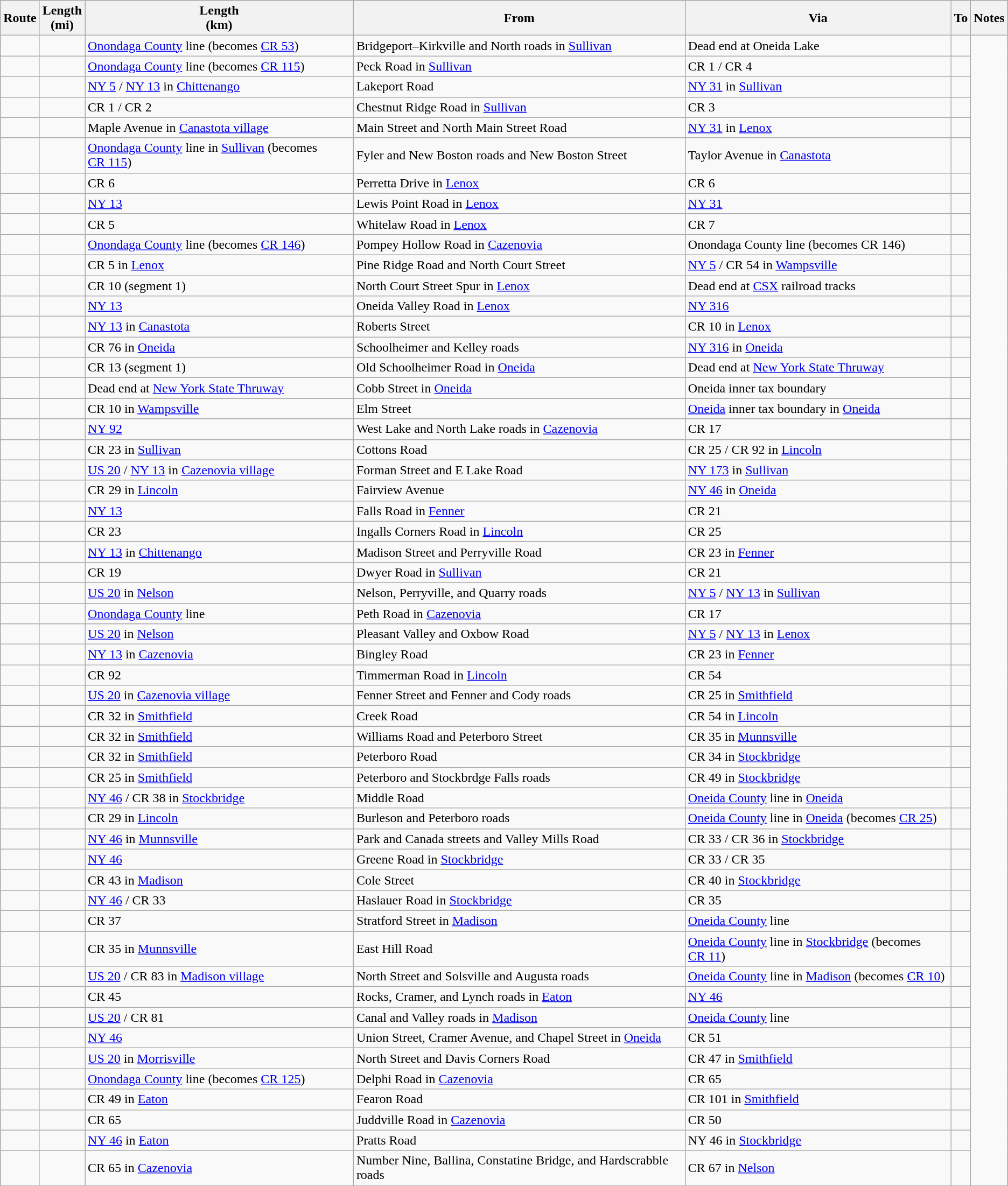<table class="wikitable sortable">
<tr>
<th>Route</th>
<th>Length<br>(mi)</th>
<th>Length<br>(km)</th>
<th class="unsortable">From</th>
<th class="unsortable">Via</th>
<th class="unsortable">To</th>
<th class="unsortable">Notes</th>
</tr>
<tr>
<td id="1"></td>
<td></td>
<td><a href='#'>Onondaga County</a> line (becomes <a href='#'>CR 53</a>)</td>
<td>Bridgeport–Kirkville and North roads in <a href='#'>Sullivan</a></td>
<td>Dead end at Oneida Lake</td>
<td></td>
</tr>
<tr>
<td id="2"></td>
<td></td>
<td><a href='#'>Onondaga County</a> line (becomes <a href='#'>CR 115</a>)</td>
<td>Peck Road in <a href='#'>Sullivan</a></td>
<td>CR 1 / CR 4</td>
<td></td>
</tr>
<tr>
<td id="3"></td>
<td></td>
<td><a href='#'>NY&nbsp;5</a> / <a href='#'>NY&nbsp;13</a> in <a href='#'>Chittenango</a></td>
<td>Lakeport Road</td>
<td><a href='#'>NY&nbsp;31</a> in <a href='#'>Sullivan</a></td>
<td></td>
</tr>
<tr>
<td id="4"></td>
<td></td>
<td>CR 1 / CR 2</td>
<td>Chestnut Ridge Road in <a href='#'>Sullivan</a></td>
<td>CR 3</td>
<td></td>
</tr>
<tr>
<td id="5"></td>
<td></td>
<td>Maple Avenue in <a href='#'>Canastota village</a></td>
<td>Main Street and North Main Street Road</td>
<td><a href='#'>NY&nbsp;31</a> in <a href='#'>Lenox</a></td>
<td></td>
</tr>
<tr>
<td id="6"></td>
<td></td>
<td><a href='#'>Onondaga County</a> line in <a href='#'>Sullivan</a> (becomes <a href='#'>CR 115</a>)</td>
<td>Fyler and New Boston roads and New Boston Street</td>
<td>Taylor Avenue in <a href='#'>Canastota</a></td>
<td></td>
</tr>
<tr>
<td id="6A"></td>
<td></td>
<td>CR 6</td>
<td>Perretta Drive in <a href='#'>Lenox</a></td>
<td>CR 6</td>
<td></td>
</tr>
<tr>
<td id="7"></td>
<td></td>
<td><a href='#'>NY&nbsp;13</a></td>
<td>Lewis Point Road in <a href='#'>Lenox</a></td>
<td><a href='#'>NY&nbsp;31</a></td>
<td></td>
</tr>
<tr>
<td id="8"></td>
<td></td>
<td>CR 5</td>
<td>Whitelaw Road in <a href='#'>Lenox</a></td>
<td>CR 7</td>
<td></td>
</tr>
<tr>
<td id="9"></td>
<td></td>
<td><a href='#'>Onondaga County</a> line (becomes <a href='#'>CR 146</a>)</td>
<td>Pompey Hollow Road in <a href='#'>Cazenovia</a></td>
<td>Onondaga County line (becomes CR 146)</td>
<td></td>
</tr>
<tr>
<td id="10-1"></td>
<td></td>
<td>CR 5 in <a href='#'>Lenox</a></td>
<td>Pine Ridge Road and North Court Street</td>
<td><a href='#'>NY&nbsp;5</a> / CR 54 in <a href='#'>Wampsville</a></td>
<td></td>
</tr>
<tr>
<td id="10-2"></td>
<td></td>
<td>CR 10 (segment 1)</td>
<td>North Court Street Spur in <a href='#'>Lenox</a></td>
<td>Dead end at <a href='#'>CSX</a> railroad tracks</td>
<td></td>
</tr>
<tr>
<td id="11"></td>
<td></td>
<td><a href='#'>NY&nbsp;13</a></td>
<td>Oneida Valley Road in <a href='#'>Lenox</a></td>
<td><a href='#'>NY&nbsp;316</a></td>
<td></td>
</tr>
<tr>
<td id="12"></td>
<td></td>
<td><a href='#'>NY&nbsp;13</a> in <a href='#'>Canastota</a></td>
<td>Roberts Street</td>
<td>CR 10 in <a href='#'>Lenox</a></td>
<td></td>
</tr>
<tr>
<td id="13-1"></td>
<td></td>
<td>CR 76 in <a href='#'>Oneida</a></td>
<td>Schoolheimer and Kelley roads</td>
<td><a href='#'>NY&nbsp;316</a> in <a href='#'>Oneida</a></td>
<td></td>
</tr>
<tr>
<td id="13-2"></td>
<td></td>
<td>CR 13 (segment 1)</td>
<td>Old Schoolheimer Road in <a href='#'>Oneida</a></td>
<td>Dead end at <a href='#'>New York State Thruway</a></td>
<td></td>
</tr>
<tr>
<td id="13-3"></td>
<td></td>
<td>Dead end at <a href='#'>New York State Thruway</a></td>
<td>Cobb Street in <a href='#'>Oneida</a></td>
<td>Oneida inner tax boundary</td>
<td></td>
</tr>
<tr>
<td id="14"></td>
<td></td>
<td>CR 10 in <a href='#'>Wampsville</a></td>
<td>Elm Street</td>
<td><a href='#'>Oneida</a> inner tax boundary in <a href='#'>Oneida</a></td>
<td></td>
</tr>
<tr>
<td id="15"></td>
<td></td>
<td><a href='#'>NY&nbsp;92</a></td>
<td>West Lake and North Lake roads in <a href='#'>Cazenovia</a></td>
<td>CR 17</td>
<td></td>
</tr>
<tr>
<td id="16"></td>
<td></td>
<td>CR 23 in <a href='#'>Sullivan</a></td>
<td>Cottons Road</td>
<td>CR 25 / CR 92 in <a href='#'>Lincoln</a></td>
<td></td>
</tr>
<tr>
<td id="17"></td>
<td></td>
<td><a href='#'>US 20</a> / <a href='#'>NY&nbsp;13</a> in <a href='#'>Cazenovia village</a></td>
<td>Forman Street and E Lake Road</td>
<td><a href='#'>NY&nbsp;173</a> in <a href='#'>Sullivan</a></td>
<td></td>
</tr>
<tr>
<td id="18"></td>
<td></td>
<td>CR 29 in <a href='#'>Lincoln</a></td>
<td>Fairview Avenue</td>
<td><a href='#'>NY&nbsp;46</a> in <a href='#'>Oneida</a></td>
<td></td>
</tr>
<tr>
<td id="19"></td>
<td></td>
<td><a href='#'>NY&nbsp;13</a></td>
<td>Falls Road in <a href='#'>Fenner</a></td>
<td>CR 21</td>
<td></td>
</tr>
<tr>
<td id="20"></td>
<td></td>
<td>CR 23</td>
<td>Ingalls Corners Road in <a href='#'>Lincoln</a></td>
<td>CR 25</td>
<td></td>
</tr>
<tr>
<td id="21"></td>
<td></td>
<td><a href='#'>NY&nbsp;13</a> in <a href='#'>Chittenango</a></td>
<td>Madison Street and Perryville Road</td>
<td>CR 23 in <a href='#'>Fenner</a></td>
<td></td>
</tr>
<tr>
<td id="22"></td>
<td></td>
<td>CR 19</td>
<td>Dwyer Road in <a href='#'>Sullivan</a></td>
<td>CR 21</td>
<td></td>
</tr>
<tr>
<td id="23"></td>
<td></td>
<td><a href='#'>US 20</a> in <a href='#'>Nelson</a></td>
<td>Nelson, Perryville, and Quarry roads</td>
<td><a href='#'>NY&nbsp;5</a> / <a href='#'>NY&nbsp;13</a> in <a href='#'>Sullivan</a></td>
<td></td>
</tr>
<tr>
<td id="24"></td>
<td></td>
<td><a href='#'>Onondaga County</a> line</td>
<td>Peth Road in <a href='#'>Cazenovia</a></td>
<td>CR 17</td>
<td></td>
</tr>
<tr>
<td id="25"></td>
<td></td>
<td><a href='#'>US 20</a> in <a href='#'>Nelson</a></td>
<td>Pleasant Valley and Oxbow Road</td>
<td><a href='#'>NY&nbsp;5</a> / <a href='#'>NY&nbsp;13</a> in <a href='#'>Lenox</a></td>
<td></td>
</tr>
<tr>
<td id="26"></td>
<td></td>
<td><a href='#'>NY&nbsp;13</a> in <a href='#'>Cazenovia</a></td>
<td>Bingley Road</td>
<td>CR 23 in <a href='#'>Fenner</a></td>
<td></td>
</tr>
<tr>
<td id="27"></td>
<td></td>
<td>CR 92</td>
<td>Timmerman Road in <a href='#'>Lincoln</a></td>
<td>CR 54</td>
<td></td>
</tr>
<tr>
<td id="28"></td>
<td></td>
<td><a href='#'>US 20</a> in <a href='#'>Cazenovia village</a></td>
<td>Fenner Street and Fenner and Cody roads</td>
<td>CR 25 in <a href='#'>Smithfield</a></td>
<td></td>
</tr>
<tr>
<td id="29"></td>
<td></td>
<td>CR 32 in <a href='#'>Smithfield</a></td>
<td>Creek Road</td>
<td>CR 54 in <a href='#'>Lincoln</a></td>
<td></td>
</tr>
<tr>
<td id="30"></td>
<td></td>
<td>CR 32 in <a href='#'>Smithfield</a></td>
<td>Williams Road and Peterboro Street</td>
<td>CR 35 in <a href='#'>Munnsville</a></td>
<td></td>
</tr>
<tr>
<td id="31"></td>
<td></td>
<td>CR 32 in <a href='#'>Smithfield</a></td>
<td>Peterboro Road</td>
<td>CR 34 in <a href='#'>Stockbridge</a></td>
<td></td>
</tr>
<tr>
<td id="32"></td>
<td></td>
<td>CR 25 in <a href='#'>Smithfield</a></td>
<td>Peterboro and Stockbrdge Falls roads</td>
<td>CR 49 in <a href='#'>Stockbridge</a></td>
<td></td>
</tr>
<tr>
<td id="33"></td>
<td></td>
<td><a href='#'>NY&nbsp;46</a> / CR 38 in <a href='#'>Stockbridge</a></td>
<td>Middle Road</td>
<td><a href='#'>Oneida County</a> line in <a href='#'>Oneida</a></td>
<td></td>
</tr>
<tr>
<td id="34"></td>
<td></td>
<td>CR 29 in <a href='#'>Lincoln</a></td>
<td>Burleson and Peterboro roads</td>
<td><a href='#'>Oneida County</a> line in <a href='#'>Oneida</a> (becomes <a href='#'>CR 25</a>)</td>
<td></td>
</tr>
<tr>
<td id="35"></td>
<td></td>
<td><a href='#'>NY&nbsp;46</a> in <a href='#'>Munnsville</a></td>
<td>Park and Canada streets and Valley Mills Road</td>
<td>CR 33 / CR 36 in <a href='#'>Stockbridge</a></td>
<td></td>
</tr>
<tr>
<td id="36"></td>
<td></td>
<td><a href='#'>NY&nbsp;46</a></td>
<td>Greene Road in <a href='#'>Stockbridge</a></td>
<td>CR 33 / CR 35</td>
<td></td>
</tr>
<tr>
<td id="37"></td>
<td></td>
<td>CR 43 in <a href='#'>Madison</a></td>
<td>Cole Street</td>
<td>CR 40 in <a href='#'>Stockbridge</a></td>
<td></td>
</tr>
<tr>
<td id="38"></td>
<td></td>
<td><a href='#'>NY&nbsp;46</a> / CR 33</td>
<td>Haslauer Road in <a href='#'>Stockbridge</a></td>
<td>CR 35</td>
<td></td>
</tr>
<tr>
<td id="39"></td>
<td></td>
<td>CR 37</td>
<td>Stratford Street in <a href='#'>Madison</a></td>
<td><a href='#'>Oneida County</a> line</td>
<td></td>
</tr>
<tr>
<td id="40"></td>
<td></td>
<td>CR 35 in <a href='#'>Munnsville</a></td>
<td>East Hill Road</td>
<td><a href='#'>Oneida County</a> line in <a href='#'>Stockbridge</a> (becomes <a href='#'>CR 11</a>)</td>
<td></td>
</tr>
<tr>
<td id="41"></td>
<td></td>
<td><a href='#'>US 20</a> / CR 83 in <a href='#'>Madison village</a></td>
<td>North Street and Solsville and Augusta roads</td>
<td><a href='#'>Oneida County</a> line in <a href='#'>Madison</a> (becomes <a href='#'>CR 10</a>)</td>
<td></td>
</tr>
<tr>
<td id="42"></td>
<td></td>
<td>CR 45</td>
<td>Rocks, Cramer, and Lynch roads in <a href='#'>Eaton</a></td>
<td><a href='#'>NY&nbsp;46</a></td>
<td></td>
</tr>
<tr>
<td id="43"></td>
<td></td>
<td><a href='#'>US 20</a> / CR 81</td>
<td>Canal and Valley roads in <a href='#'>Madison</a></td>
<td><a href='#'>Oneida County</a> line</td>
<td></td>
</tr>
<tr>
<td id="44"></td>
<td></td>
<td><a href='#'>NY&nbsp;46</a></td>
<td>Union Street, Cramer Avenue, and Chapel Street in <a href='#'>Oneida</a></td>
<td>CR 51</td>
<td></td>
</tr>
<tr>
<td id="45"></td>
<td></td>
<td><a href='#'>US 20</a> in <a href='#'>Morrisville</a></td>
<td>North Street and Davis Corners Road</td>
<td>CR 47 in <a href='#'>Smithfield</a></td>
<td></td>
</tr>
<tr>
<td id="46"></td>
<td></td>
<td><a href='#'>Onondaga County</a> line (becomes <a href='#'>CR 125</a>)</td>
<td>Delphi Road in <a href='#'>Cazenovia</a></td>
<td>CR 65</td>
<td></td>
</tr>
<tr>
<td id="47"></td>
<td></td>
<td>CR 49 in <a href='#'>Eaton</a></td>
<td>Fearon Road</td>
<td>CR 101 in <a href='#'>Smithfield</a></td>
<td></td>
</tr>
<tr>
<td id="48"></td>
<td></td>
<td>CR 65</td>
<td>Juddville Road in <a href='#'>Cazenovia</a></td>
<td>CR 50</td>
<td></td>
</tr>
<tr>
<td id="49"></td>
<td></td>
<td><a href='#'>NY&nbsp;46</a> in <a href='#'>Eaton</a></td>
<td>Pratts Road</td>
<td>NY 46 in <a href='#'>Stockbridge</a></td>
<td></td>
</tr>
<tr>
<td id="50"></td>
<td></td>
<td>CR 65 in <a href='#'>Cazenovia</a></td>
<td>Number Nine, Ballina, Constatine Bridge, and Hardscrabble roads</td>
<td>CR 67 in <a href='#'>Nelson</a></td>
<td></td>
</tr>
</table>
